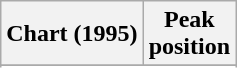<table class="wikitable sortable plainrowheaders" style="text-align:center">
<tr>
<th scope="col">Chart (1995)</th>
<th scope="col">Peak<br> position</th>
</tr>
<tr>
</tr>
<tr>
</tr>
</table>
